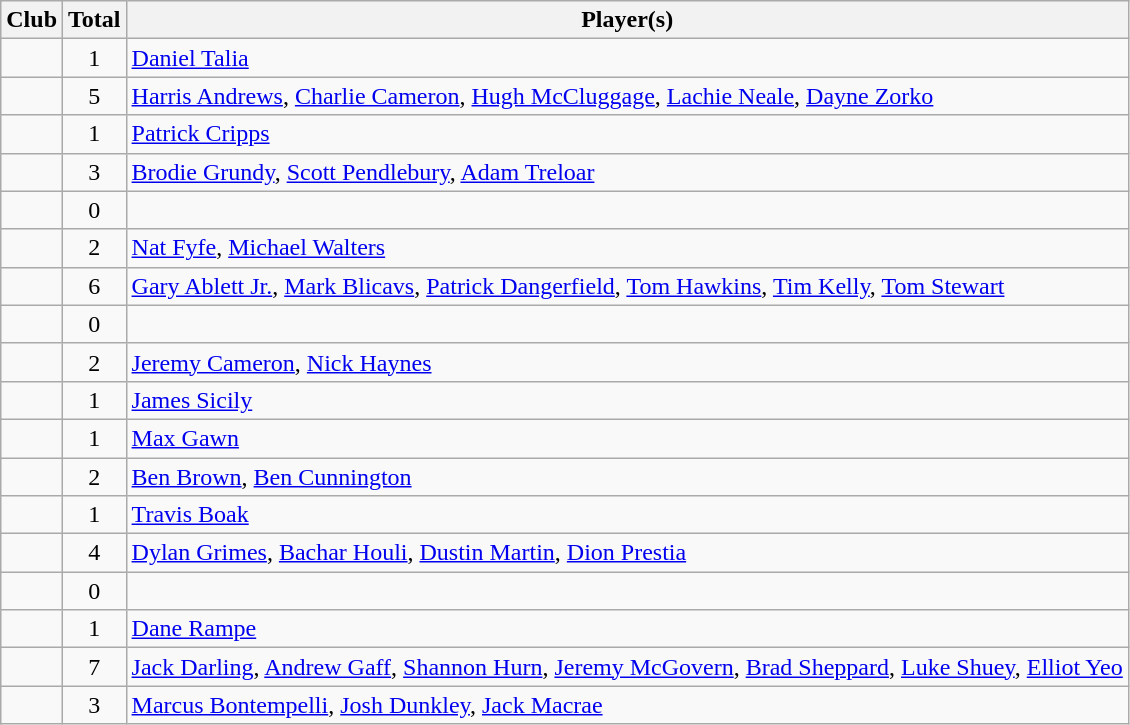<table class="wikitable sortable">
<tr>
<th>Club</th>
<th>Total</th>
<th class=unsortable>Player(s)</th>
</tr>
<tr>
<td></td>
<td align=center>1</td>
<td><a href='#'>Daniel Talia</a></td>
</tr>
<tr>
<td></td>
<td align=center>5</td>
<td><a href='#'>Harris Andrews</a>, <a href='#'>Charlie Cameron</a>, <a href='#'>Hugh McCluggage</a>, <a href='#'>Lachie Neale</a>, <a href='#'>Dayne Zorko</a></td>
</tr>
<tr>
<td></td>
<td align=center>1</td>
<td><a href='#'>Patrick Cripps</a></td>
</tr>
<tr>
<td></td>
<td align=center>3</td>
<td><a href='#'>Brodie Grundy</a>, <a href='#'>Scott Pendlebury</a>, <a href='#'>Adam Treloar</a></td>
</tr>
<tr>
<td></td>
<td align=center>0</td>
<td></td>
</tr>
<tr>
<td></td>
<td align=center>2</td>
<td><a href='#'>Nat Fyfe</a>, <a href='#'>Michael Walters</a></td>
</tr>
<tr>
<td></td>
<td align=center>6</td>
<td><a href='#'>Gary Ablett Jr.</a>, <a href='#'>Mark Blicavs</a>, <a href='#'>Patrick Dangerfield</a>, <a href='#'>Tom Hawkins</a>, <a href='#'>Tim Kelly</a>, <a href='#'>Tom Stewart</a></td>
</tr>
<tr>
<td></td>
<td align=center>0</td>
<td></td>
</tr>
<tr>
<td></td>
<td align=center>2</td>
<td><a href='#'>Jeremy Cameron</a>, <a href='#'>Nick Haynes</a></td>
</tr>
<tr>
<td></td>
<td align=center>1</td>
<td><a href='#'>James Sicily</a></td>
</tr>
<tr>
<td></td>
<td align=center>1</td>
<td><a href='#'>Max Gawn</a></td>
</tr>
<tr>
<td></td>
<td align=center>2</td>
<td><a href='#'>Ben Brown</a>, <a href='#'>Ben Cunnington</a></td>
</tr>
<tr>
<td></td>
<td align=center>1</td>
<td><a href='#'>Travis Boak</a></td>
</tr>
<tr>
<td></td>
<td align=center>4</td>
<td><a href='#'>Dylan Grimes</a>, <a href='#'>Bachar Houli</a>, <a href='#'>Dustin Martin</a>, <a href='#'>Dion Prestia</a></td>
</tr>
<tr>
<td></td>
<td align=center>0</td>
<td></td>
</tr>
<tr>
<td></td>
<td align=center>1</td>
<td><a href='#'>Dane Rampe</a></td>
</tr>
<tr>
<td></td>
<td align=center>7</td>
<td><a href='#'>Jack Darling</a>, <a href='#'>Andrew Gaff</a>, <a href='#'>Shannon Hurn</a>, <a href='#'>Jeremy McGovern</a>, <a href='#'>Brad Sheppard</a>, <a href='#'>Luke Shuey</a>, <a href='#'>Elliot Yeo</a></td>
</tr>
<tr>
<td></td>
<td align=center>3</td>
<td><a href='#'>Marcus Bontempelli</a>, <a href='#'>Josh Dunkley</a>, <a href='#'>Jack Macrae</a></td>
</tr>
</table>
